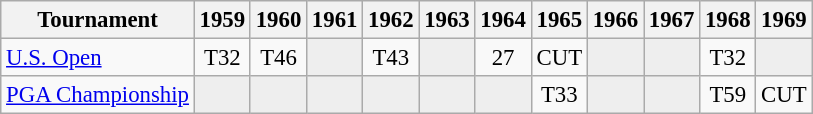<table class="wikitable" style="font-size:95%;text-align:center;">
<tr>
<th>Tournament</th>
<th>1959</th>
<th>1960</th>
<th>1961</th>
<th>1962</th>
<th>1963</th>
<th>1964</th>
<th>1965</th>
<th>1966</th>
<th>1967</th>
<th>1968</th>
<th>1969</th>
</tr>
<tr>
<td align=left><a href='#'>U.S. Open</a></td>
<td>T32</td>
<td>T46</td>
<td style="background:#eeeeee;"></td>
<td>T43</td>
<td style="background:#eeeeee;"></td>
<td>27</td>
<td>CUT</td>
<td style="background:#eeeeee;"></td>
<td style="background:#eeeeee;"></td>
<td>T32</td>
<td style="background:#eeeeee;"></td>
</tr>
<tr>
<td align=left><a href='#'>PGA Championship</a></td>
<td style="background:#eeeeee;"></td>
<td style="background:#eeeeee;"></td>
<td style="background:#eeeeee;"></td>
<td style="background:#eeeeee;"></td>
<td style="background:#eeeeee;"></td>
<td style="background:#eeeeee;"></td>
<td>T33</td>
<td style="background:#eeeeee;"></td>
<td style="background:#eeeeee;"></td>
<td>T59</td>
<td>CUT</td>
</tr>
</table>
